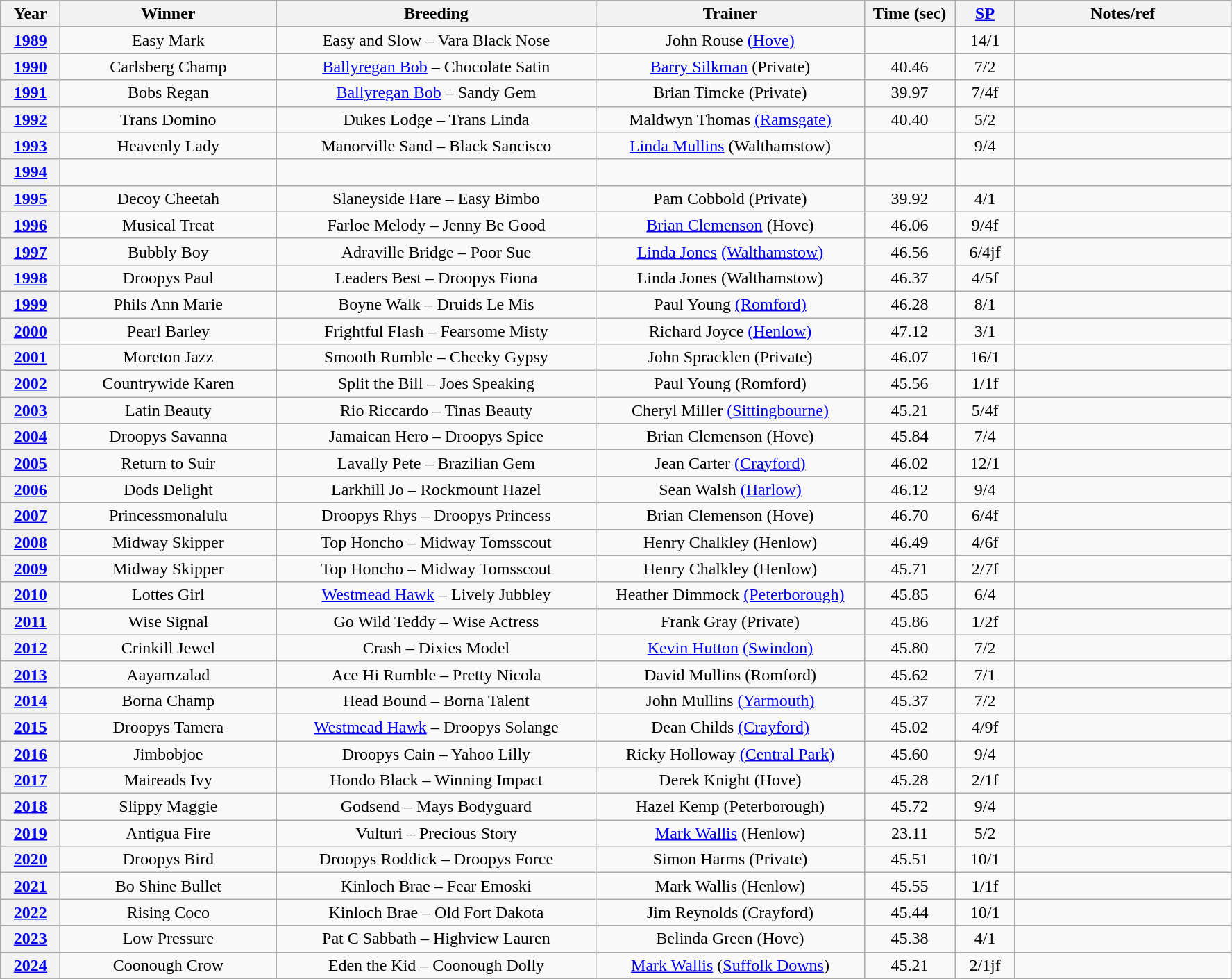<table class="wikitable" style="text-align:center">
<tr>
<th width=50>Year</th>
<th width=200>Winner</th>
<th width=300>Breeding</th>
<th width=250>Trainer</th>
<th width=80>Time (sec)</th>
<th width=50><a href='#'>SP</a></th>
<th width=200>Notes/ref</th>
</tr>
<tr>
<th><a href='#'>1989</a></th>
<td>Easy Mark</td>
<td>Easy and Slow – Vara Black Nose</td>
<td>John Rouse <a href='#'>(Hove)</a></td>
<td></td>
<td>14/1</td>
<td></td>
</tr>
<tr>
<th><a href='#'>1990</a></th>
<td>Carlsberg Champ</td>
<td><a href='#'>Ballyregan Bob</a> – Chocolate Satin</td>
<td><a href='#'>Barry Silkman</a> (Private)</td>
<td>40.46</td>
<td>7/2</td>
<td></td>
</tr>
<tr>
<th><a href='#'>1991</a></th>
<td>Bobs Regan</td>
<td><a href='#'>Ballyregan Bob</a> – Sandy Gem</td>
<td>Brian Timcke (Private)</td>
<td>39.97</td>
<td>7/4f</td>
</tr>
<tr>
<th><a href='#'>1992</a></th>
<td>Trans Domino</td>
<td>Dukes Lodge – Trans Linda</td>
<td>Maldwyn Thomas <a href='#'>(Ramsgate)</a></td>
<td>40.40</td>
<td>5/2</td>
<td></td>
</tr>
<tr>
<th><a href='#'>1993</a></th>
<td>Heavenly Lady</td>
<td>Manorville Sand – Black Sancisco</td>
<td><a href='#'>Linda Mullins</a> (Walthamstow)</td>
<td></td>
<td>9/4</td>
<td></td>
</tr>
<tr>
<th><a href='#'>1994</a></th>
<td></td>
<td></td>
<td></td>
<td></td>
<td></td>
</tr>
<tr>
<th><a href='#'>1995</a></th>
<td>Decoy Cheetah</td>
<td>Slaneyside Hare – Easy Bimbo</td>
<td>Pam Cobbold (Private)</td>
<td>39.92</td>
<td>4/1</td>
<td></td>
</tr>
<tr>
<th><a href='#'>1996</a></th>
<td>Musical Treat</td>
<td>Farloe Melody – Jenny Be Good</td>
<td><a href='#'>Brian Clemenson</a> (Hove)</td>
<td>46.06</td>
<td>9/4f</td>
<td></td>
</tr>
<tr>
<th><a href='#'>1997</a></th>
<td>Bubbly Boy</td>
<td>Adraville Bridge – Poor Sue</td>
<td><a href='#'>Linda Jones</a> <a href='#'>(Walthamstow)</a></td>
<td>46.56</td>
<td>6/4jf</td>
<td></td>
</tr>
<tr>
<th><a href='#'>1998</a></th>
<td>Droopys Paul</td>
<td>Leaders Best – Droopys Fiona</td>
<td>Linda Jones (Walthamstow)</td>
<td>46.37</td>
<td>4/5f</td>
<td></td>
</tr>
<tr>
<th><a href='#'>1999</a></th>
<td>Phils Ann Marie</td>
<td>Boyne Walk – Druids Le Mis</td>
<td>Paul Young <a href='#'>(Romford)</a></td>
<td>46.28</td>
<td>8/1</td>
<td></td>
</tr>
<tr>
<th><a href='#'>2000</a></th>
<td>Pearl Barley</td>
<td>Frightful Flash – Fearsome Misty</td>
<td>Richard Joyce <a href='#'>(Henlow)</a></td>
<td>47.12</td>
<td>3/1</td>
<td></td>
</tr>
<tr>
<th><a href='#'>2001</a></th>
<td>Moreton Jazz</td>
<td>Smooth Rumble – Cheeky Gypsy</td>
<td>John Spracklen (Private)</td>
<td>46.07</td>
<td>16/1</td>
<td></td>
</tr>
<tr>
<th><a href='#'>2002</a></th>
<td>Countrywide Karen</td>
<td>Split the Bill – Joes Speaking</td>
<td>Paul Young (Romford)</td>
<td>45.56</td>
<td>1/1f</td>
<td></td>
</tr>
<tr>
<th><a href='#'>2003</a></th>
<td>Latin Beauty</td>
<td>Rio Riccardo – Tinas Beauty</td>
<td>Cheryl Miller <a href='#'>(Sittingbourne)</a></td>
<td>45.21</td>
<td>5/4f</td>
<td></td>
</tr>
<tr>
<th><a href='#'>2004</a></th>
<td>Droopys Savanna</td>
<td>Jamaican Hero – Droopys Spice</td>
<td>Brian Clemenson (Hove)</td>
<td>45.84</td>
<td>7/4</td>
<td></td>
</tr>
<tr>
<th><a href='#'>2005</a></th>
<td>Return to Suir</td>
<td>Lavally Pete – Brazilian Gem</td>
<td>Jean Carter <a href='#'>(Crayford)</a></td>
<td>46.02</td>
<td>12/1</td>
<td></td>
</tr>
<tr>
<th><a href='#'>2006</a></th>
<td>Dods Delight</td>
<td>Larkhill Jo – Rockmount Hazel</td>
<td>Sean Walsh <a href='#'>(Harlow)</a></td>
<td>46.12</td>
<td>9/4</td>
<td></td>
</tr>
<tr>
<th><a href='#'>2007</a></th>
<td>Princessmonalulu</td>
<td>Droopys Rhys – Droopys Princess</td>
<td>Brian Clemenson (Hove)</td>
<td>46.70</td>
<td>6/4f</td>
<td></td>
</tr>
<tr>
<th><a href='#'>2008</a></th>
<td>Midway Skipper</td>
<td>Top Honcho – Midway Tomsscout</td>
<td>Henry Chalkley (Henlow)</td>
<td>46.49</td>
<td>4/6f</td>
<td></td>
</tr>
<tr>
<th><a href='#'>2009</a></th>
<td>Midway Skipper</td>
<td>Top Honcho – Midway Tomsscout</td>
<td>Henry Chalkley (Henlow)</td>
<td>45.71</td>
<td>2/7f</td>
<td></td>
</tr>
<tr>
<th><a href='#'>2010</a></th>
<td>Lottes Girl</td>
<td><a href='#'>Westmead Hawk</a> – Lively Jubbley</td>
<td>Heather Dimmock <a href='#'>(Peterborough)</a></td>
<td>45.85</td>
<td>6/4</td>
<td></td>
</tr>
<tr>
<th><a href='#'>2011</a></th>
<td>Wise Signal</td>
<td>Go Wild Teddy – Wise Actress</td>
<td>Frank Gray (Private)</td>
<td>45.86</td>
<td>1/2f</td>
<td></td>
</tr>
<tr>
<th><a href='#'>2012</a></th>
<td>Crinkill Jewel</td>
<td>Crash – Dixies Model</td>
<td><a href='#'>Kevin Hutton</a> <a href='#'>(Swindon)</a></td>
<td>45.80</td>
<td>7/2</td>
<td></td>
</tr>
<tr>
<th><a href='#'>2013</a></th>
<td>Aayamzalad</td>
<td>Ace Hi Rumble – Pretty Nicola</td>
<td>David Mullins (Romford)</td>
<td>45.62</td>
<td>7/1</td>
<td></td>
</tr>
<tr>
<th><a href='#'>2014</a></th>
<td>Borna Champ</td>
<td>Head Bound – Borna Talent</td>
<td>John Mullins <a href='#'>(Yarmouth)</a></td>
<td>45.37</td>
<td>7/2</td>
<td></td>
</tr>
<tr>
<th><a href='#'>2015</a></th>
<td>Droopys Tamera</td>
<td><a href='#'>Westmead Hawk</a> – Droopys Solange</td>
<td>Dean Childs <a href='#'>(Crayford)</a></td>
<td>45.02</td>
<td>4/9f</td>
<td></td>
</tr>
<tr>
<th><a href='#'>2016</a></th>
<td>Jimbobjoe</td>
<td>Droopys Cain – Yahoo Lilly</td>
<td>Ricky Holloway <a href='#'>(Central Park)</a></td>
<td>45.60</td>
<td>9/4</td>
<td></td>
</tr>
<tr>
<th><a href='#'>2017</a></th>
<td>Maireads Ivy</td>
<td>Hondo Black – Winning Impact</td>
<td>Derek Knight (Hove)</td>
<td>45.28</td>
<td>2/1f</td>
<td></td>
</tr>
<tr>
<th><a href='#'>2018</a></th>
<td>Slippy Maggie</td>
<td>Godsend – Mays Bodyguard</td>
<td>Hazel Kemp (Peterborough)</td>
<td>45.72</td>
<td>9/4</td>
<td></td>
</tr>
<tr>
<th><a href='#'>2019</a></th>
<td>Antigua Fire</td>
<td>Vulturi – Precious Story</td>
<td><a href='#'>Mark Wallis</a> (Henlow)</td>
<td>23.11</td>
<td>5/2</td>
<td></td>
</tr>
<tr>
<th><a href='#'>2020</a></th>
<td>Droopys Bird</td>
<td>Droopys Roddick – Droopys Force</td>
<td>Simon Harms (Private)</td>
<td>45.51</td>
<td>10/1</td>
<td></td>
</tr>
<tr>
<th><a href='#'>2021</a></th>
<td>Bo Shine Bullet</td>
<td>Kinloch Brae – Fear Emoski</td>
<td>Mark Wallis (Henlow)</td>
<td>45.55</td>
<td>1/1f</td>
<td></td>
</tr>
<tr>
<th><a href='#'>2022</a></th>
<td>Rising Coco</td>
<td>Kinloch Brae – Old Fort Dakota</td>
<td>Jim Reynolds (Crayford)</td>
<td>45.44</td>
<td>10/1</td>
<td></td>
</tr>
<tr>
<th><a href='#'>2023</a></th>
<td>Low Pressure</td>
<td>Pat C Sabbath – Highview Lauren</td>
<td>Belinda Green (Hove)</td>
<td>45.38</td>
<td>4/1</td>
<td></td>
</tr>
<tr>
<th><a href='#'>2024</a></th>
<td>Coonough Crow</td>
<td>Eden the Kid – Coonough Dolly</td>
<td><a href='#'>Mark Wallis</a> (<a href='#'>Suffolk Downs</a>)</td>
<td>45.21</td>
<td>2/1jf</td>
<td></td>
</tr>
</table>
